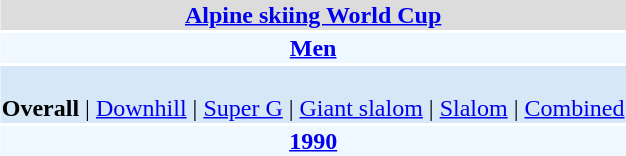<table align="right" class="toccolours" style="margin: 0 0 1em 1em;">
<tr>
<td colspan="2" align=center bgcolor=Gainsboro><strong><a href='#'>Alpine skiing World Cup</a></strong></td>
</tr>
<tr>
<td colspan="2" align=center bgcolor=AliceBlue><strong><a href='#'>Men</a></strong></td>
</tr>
<tr>
<td colspan="2" align=center bgcolor=D6E8F8><br><strong>Overall</strong> | 
<a href='#'>Downhill</a> | 
<a href='#'>Super G</a> | 
<a href='#'>Giant slalom</a> | 
<a href='#'>Slalom</a> | 
<a href='#'>Combined</a></td>
</tr>
<tr>
<td colspan="2" align=center bgcolor=AliceBlue><strong><a href='#'>1990</a></strong></td>
</tr>
</table>
